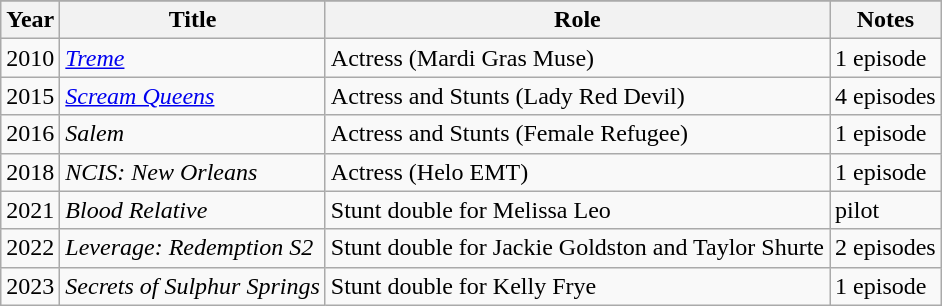<table class="wikitable">
<tr>
</tr>
<tr>
<th>Year</th>
<th>Title</th>
<th>Role</th>
<th>Notes</th>
</tr>
<tr>
<td>2010</td>
<td><em><a href='#'>Treme</a></em></td>
<td>Actress (Mardi Gras Muse)</td>
<td>1 episode</td>
</tr>
<tr>
<td>2015</td>
<td><em><a href='#'>Scream Queens</a></em></td>
<td>Actress and Stunts (Lady Red Devil)</td>
<td>4 episodes</td>
</tr>
<tr>
<td>2016</td>
<td><em>Salem</em></td>
<td>Actress and Stunts (Female Refugee)</td>
<td>1 episode</td>
</tr>
<tr>
<td>2018</td>
<td><em>NCIS: New Orleans</em></td>
<td>Actress (Helo EMT)</td>
<td>1 episode</td>
</tr>
<tr>
<td>2021</td>
<td><em>Blood Relative</em></td>
<td>Stunt double for Melissa Leo</td>
<td>pilot</td>
</tr>
<tr>
<td>2022</td>
<td><em>Leverage: Redemption S2</em></td>
<td>Stunt double for Jackie Goldston and Taylor Shurte</td>
<td>2 episodes</td>
</tr>
<tr>
<td>2023</td>
<td><em>Secrets of Sulphur Springs</em></td>
<td>Stunt double for Kelly Frye</td>
<td>1 episode</td>
</tr>
</table>
